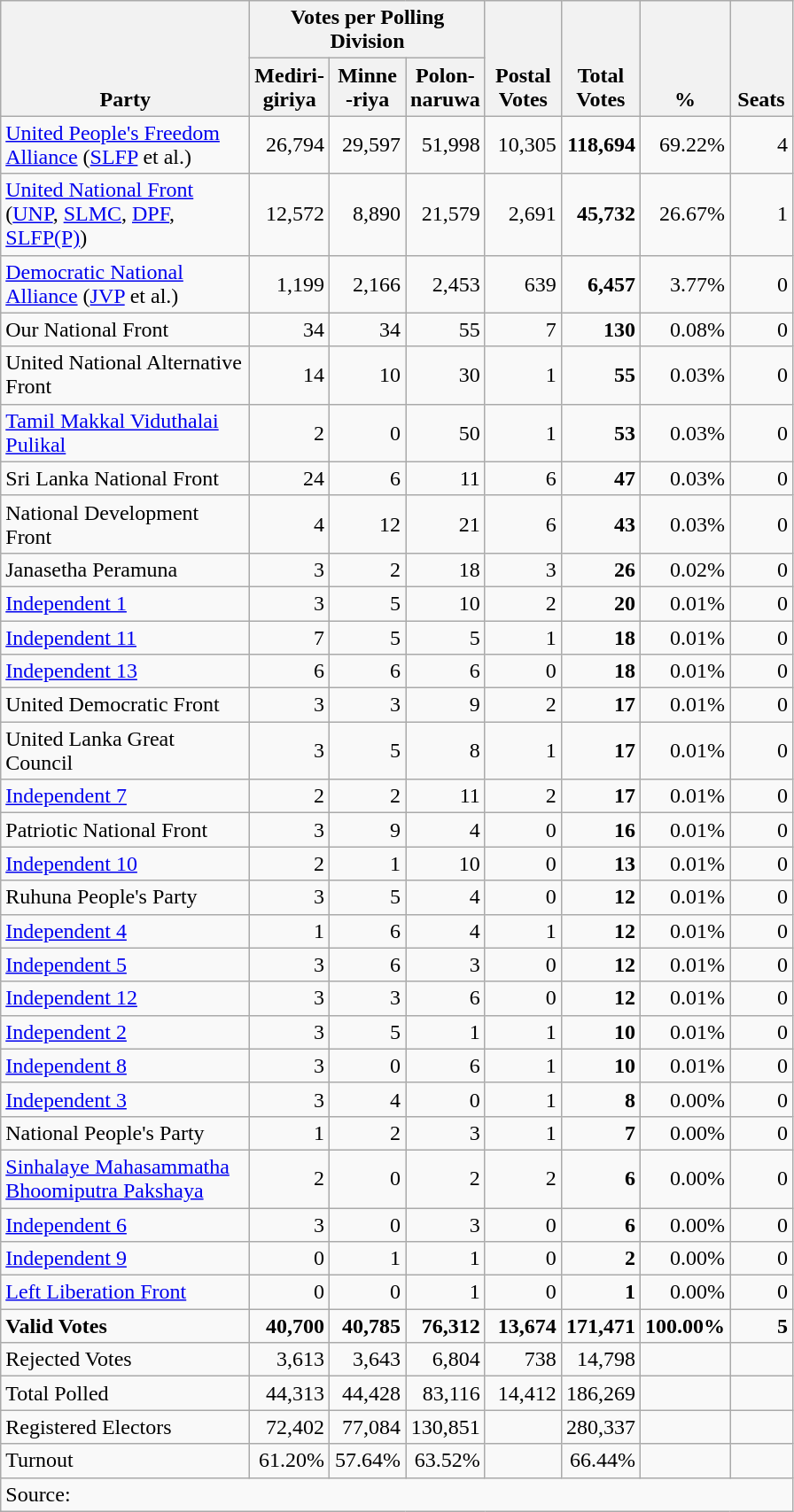<table class="wikitable" border="1" style="text-align:right;">
<tr>
<th align=left valign=bottom rowspan=2 width="180">Party</th>
<th colspan=3>Votes per Polling Division</th>
<th align=center valign=bottom rowspan=2 width="50">Postal<br>Votes</th>
<th align=center valign=bottom rowspan=2 width="50">Total Votes</th>
<th align=center valign=bottom rowspan=2 width="50">%</th>
<th align=center valign=bottom rowspan=2 width="40">Seats</th>
</tr>
<tr>
<th align=center valign=bottom width="50">Mediri-<br>giriya</th>
<th align=center valign=bottom width="50">Minne<br>-riya</th>
<th align=center valign=bottom width="50">Polon-<br>naruwa</th>
</tr>
<tr>
<td align=left><a href='#'>United People's Freedom Alliance</a> (<a href='#'>SLFP</a> et al.)</td>
<td>26,794</td>
<td>29,597</td>
<td>51,998</td>
<td>10,305</td>
<td><strong>118,694</strong></td>
<td>69.22%</td>
<td>4</td>
</tr>
<tr>
<td align=left><a href='#'>United National Front</a><br>(<a href='#'>UNP</a>, <a href='#'>SLMC</a>, <a href='#'>DPF</a>, <a href='#'>SLFP(P)</a>)</td>
<td>12,572</td>
<td>8,890</td>
<td>21,579</td>
<td>2,691</td>
<td><strong>45,732</strong></td>
<td>26.67%</td>
<td>1</td>
</tr>
<tr>
<td align=left><a href='#'>Democratic National Alliance</a> (<a href='#'>JVP</a> et al.)</td>
<td>1,199</td>
<td>2,166</td>
<td>2,453</td>
<td>639</td>
<td><strong>6,457</strong></td>
<td>3.77%</td>
<td>0</td>
</tr>
<tr>
<td align=left>Our National Front</td>
<td>34</td>
<td>34</td>
<td>55</td>
<td>7</td>
<td><strong>130</strong></td>
<td>0.08%</td>
<td>0</td>
</tr>
<tr>
<td align=left>United National Alternative Front</td>
<td>14</td>
<td>10</td>
<td>30</td>
<td>1</td>
<td><strong>55</strong></td>
<td>0.03%</td>
<td>0</td>
</tr>
<tr>
<td align=left><a href='#'>Tamil Makkal Viduthalai Pulikal</a></td>
<td>2</td>
<td>0</td>
<td>50</td>
<td>1</td>
<td><strong>53</strong></td>
<td>0.03%</td>
<td>0</td>
</tr>
<tr>
<td align=left>Sri Lanka National Front</td>
<td>24</td>
<td>6</td>
<td>11</td>
<td>6</td>
<td><strong>47</strong></td>
<td>0.03%</td>
<td>0</td>
</tr>
<tr>
<td align=left>National Development Front</td>
<td>4</td>
<td>12</td>
<td>21</td>
<td>6</td>
<td><strong>43</strong></td>
<td>0.03%</td>
<td>0</td>
</tr>
<tr>
<td align=left>Janasetha Peramuna</td>
<td>3</td>
<td>2</td>
<td>18</td>
<td>3</td>
<td><strong>26</strong></td>
<td>0.02%</td>
<td>0</td>
</tr>
<tr>
<td align=left><a href='#'>Independent 1</a></td>
<td>3</td>
<td>5</td>
<td>10</td>
<td>2</td>
<td><strong>20</strong></td>
<td>0.01%</td>
<td>0</td>
</tr>
<tr>
<td align=left><a href='#'>Independent 11</a></td>
<td>7</td>
<td>5</td>
<td>5</td>
<td>1</td>
<td><strong>18</strong></td>
<td>0.01%</td>
<td>0</td>
</tr>
<tr>
<td align=left><a href='#'>Independent 13</a></td>
<td>6</td>
<td>6</td>
<td>6</td>
<td>0</td>
<td><strong>18</strong></td>
<td>0.01%</td>
<td>0</td>
</tr>
<tr>
<td align=left>United Democratic Front</td>
<td>3</td>
<td>3</td>
<td>9</td>
<td>2</td>
<td><strong>17</strong></td>
<td>0.01%</td>
<td>0</td>
</tr>
<tr>
<td align=left>United Lanka Great Council</td>
<td>3</td>
<td>5</td>
<td>8</td>
<td>1</td>
<td><strong>17</strong></td>
<td>0.01%</td>
<td>0</td>
</tr>
<tr>
<td align=left><a href='#'>Independent 7</a></td>
<td>2</td>
<td>2</td>
<td>11</td>
<td>2</td>
<td><strong>17</strong></td>
<td>0.01%</td>
<td>0</td>
</tr>
<tr>
<td align=left>Patriotic National Front</td>
<td>3</td>
<td>9</td>
<td>4</td>
<td>0</td>
<td><strong>16</strong></td>
<td>0.01%</td>
<td>0</td>
</tr>
<tr>
<td align=left><a href='#'>Independent 10</a></td>
<td>2</td>
<td>1</td>
<td>10</td>
<td>0</td>
<td><strong>13</strong></td>
<td>0.01%</td>
<td>0</td>
</tr>
<tr>
<td align=left>Ruhuna People's Party</td>
<td>3</td>
<td>5</td>
<td>4</td>
<td>0</td>
<td><strong>12</strong></td>
<td>0.01%</td>
<td>0</td>
</tr>
<tr>
<td align=left><a href='#'>Independent 4</a></td>
<td>1</td>
<td>6</td>
<td>4</td>
<td>1</td>
<td><strong>12</strong></td>
<td>0.01%</td>
<td>0</td>
</tr>
<tr>
<td align=left><a href='#'>Independent 5</a></td>
<td>3</td>
<td>6</td>
<td>3</td>
<td>0</td>
<td><strong>12</strong></td>
<td>0.01%</td>
<td>0</td>
</tr>
<tr>
<td align=left><a href='#'>Independent 12</a></td>
<td>3</td>
<td>3</td>
<td>6</td>
<td>0</td>
<td><strong>12</strong></td>
<td>0.01%</td>
<td>0</td>
</tr>
<tr>
<td align=left><a href='#'>Independent 2</a></td>
<td>3</td>
<td>5</td>
<td>1</td>
<td>1</td>
<td><strong>10</strong></td>
<td>0.01%</td>
<td>0</td>
</tr>
<tr>
<td align=left><a href='#'>Independent 8</a></td>
<td>3</td>
<td>0</td>
<td>6</td>
<td>1</td>
<td><strong>10</strong></td>
<td>0.01%</td>
<td>0</td>
</tr>
<tr>
<td align=left><a href='#'>Independent 3</a></td>
<td>3</td>
<td>4</td>
<td>0</td>
<td>1</td>
<td><strong>8</strong></td>
<td>0.00%</td>
<td>0</td>
</tr>
<tr>
<td align=left>National People's Party</td>
<td>1</td>
<td>2</td>
<td>3</td>
<td>1</td>
<td><strong>7</strong></td>
<td>0.00%</td>
<td>0</td>
</tr>
<tr>
<td align=left><a href='#'>Sinhalaye Mahasammatha Bhoomiputra Pakshaya</a></td>
<td>2</td>
<td>0</td>
<td>2</td>
<td>2</td>
<td><strong>6</strong></td>
<td>0.00%</td>
<td>0</td>
</tr>
<tr>
<td align=left><a href='#'>Independent 6</a></td>
<td>3</td>
<td>0</td>
<td>3</td>
<td>0</td>
<td><strong>6</strong></td>
<td>0.00%</td>
<td>0</td>
</tr>
<tr>
<td align=left><a href='#'>Independent 9</a></td>
<td>0</td>
<td>1</td>
<td>1</td>
<td>0</td>
<td><strong>2</strong></td>
<td>0.00%</td>
<td>0</td>
</tr>
<tr>
<td align=left><a href='#'>Left Liberation Front</a></td>
<td>0</td>
<td>0</td>
<td>1</td>
<td>0</td>
<td><strong>1</strong></td>
<td>0.00%</td>
<td>0</td>
</tr>
<tr>
<td align=left><strong>Valid Votes</strong></td>
<td><strong>40,700</strong></td>
<td><strong>40,785</strong></td>
<td><strong>76,312</strong></td>
<td><strong>13,674</strong></td>
<td><strong>171,471</strong></td>
<td><strong>100.00%</strong></td>
<td><strong>5</strong></td>
</tr>
<tr>
<td align=left>Rejected Votes</td>
<td>3,613</td>
<td>3,643</td>
<td>6,804</td>
<td>738</td>
<td>14,798</td>
<td></td>
<td></td>
</tr>
<tr>
<td align=left>Total Polled</td>
<td>44,313</td>
<td>44,428</td>
<td>83,116</td>
<td>14,412</td>
<td>186,269</td>
<td></td>
<td></td>
</tr>
<tr>
<td align=left>Registered Electors</td>
<td>72,402</td>
<td>77,084</td>
<td>130,851</td>
<td></td>
<td>280,337</td>
<td></td>
<td></td>
</tr>
<tr>
<td align=left>Turnout</td>
<td>61.20%</td>
<td>57.64%</td>
<td>63.52%</td>
<td></td>
<td>66.44%</td>
<td></td>
<td></td>
</tr>
<tr>
<td align=left colspan=9>Source:</td>
</tr>
</table>
